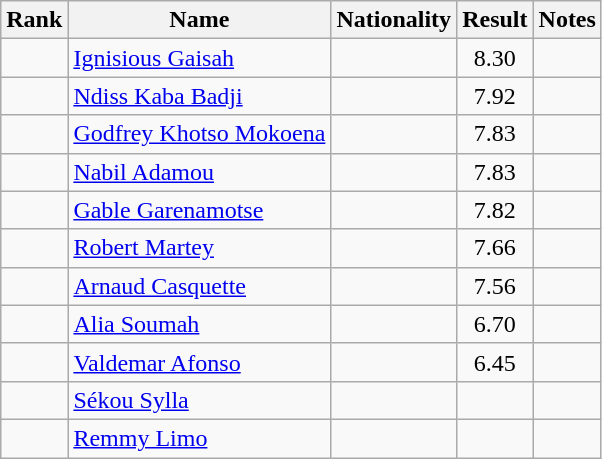<table class="wikitable sortable" style="text-align:center">
<tr>
<th>Rank</th>
<th>Name</th>
<th>Nationality</th>
<th>Result</th>
<th>Notes</th>
</tr>
<tr>
<td></td>
<td align=left><a href='#'>Ignisious Gaisah</a></td>
<td align=left></td>
<td>8.30</td>
<td></td>
</tr>
<tr>
<td></td>
<td align=left><a href='#'>Ndiss Kaba Badji</a></td>
<td align=left></td>
<td>7.92</td>
<td></td>
</tr>
<tr>
<td></td>
<td align=left><a href='#'>Godfrey Khotso Mokoena</a></td>
<td align=left></td>
<td>7.83</td>
<td></td>
</tr>
<tr>
<td></td>
<td align=left><a href='#'>Nabil Adamou</a></td>
<td align=left></td>
<td>7.83</td>
<td></td>
</tr>
<tr>
<td></td>
<td align=left><a href='#'>Gable Garenamotse</a></td>
<td align=left></td>
<td>7.82</td>
<td></td>
</tr>
<tr>
<td></td>
<td align=left><a href='#'>Robert Martey</a></td>
<td align=left></td>
<td>7.66</td>
<td></td>
</tr>
<tr>
<td></td>
<td align=left><a href='#'>Arnaud Casquette</a></td>
<td align=left></td>
<td>7.56</td>
<td></td>
</tr>
<tr>
<td></td>
<td align=left><a href='#'>Alia Soumah</a></td>
<td align=left></td>
<td>6.70</td>
<td></td>
</tr>
<tr>
<td></td>
<td align=left><a href='#'>Valdemar Afonso</a></td>
<td align=left></td>
<td>6.45</td>
<td></td>
</tr>
<tr>
<td></td>
<td align=left><a href='#'>Sékou Sylla</a></td>
<td align=left></td>
<td></td>
<td></td>
</tr>
<tr>
<td></td>
<td align=left><a href='#'>Remmy Limo</a></td>
<td align=left></td>
<td></td>
<td></td>
</tr>
</table>
